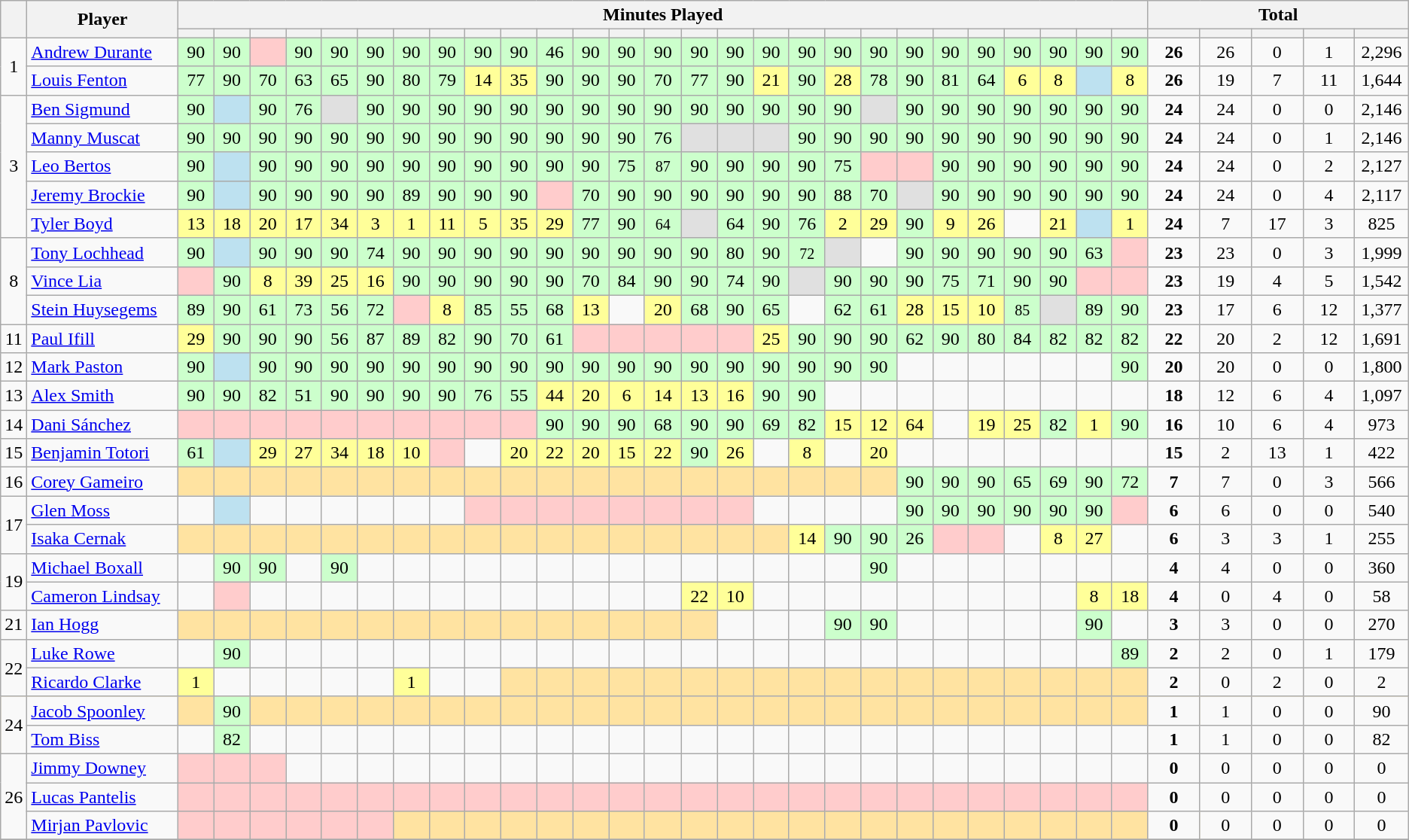<table class="wikitable" style="text-align:center">
<tr>
<th rowspan=2></th>
<th rowspan=2 width=130>Player</th>
<th colspan=27>Minutes Played</th>
<th colspan=5>Total</th>
</tr>
<tr>
<th width=25></th>
<th width=25></th>
<th width=25></th>
<th width=25></th>
<th width=25></th>
<th width=25></th>
<th width=25></th>
<th width=25></th>
<th width=25></th>
<th width=25></th>
<th width=25></th>
<th width=25></th>
<th width=25></th>
<th width=26></th>
<th width=25></th>
<th width=25></th>
<th width=25></th>
<th width=25></th>
<th width=25></th>
<th width=25></th>
<th width=25></th>
<th width=25></th>
<th width=25></th>
<th width=25></th>
<th width=25></th>
<th width=25></th>
<th width=25></th>
<th width=40></th>
<th width=40></th>
<th width=40></th>
<th width=40></th>
<th width=40></th>
</tr>
<tr>
<td rowspan=2>1</td>
<td align=left height=17> <a href='#'>Andrew Durante</a></td>
<td bgcolor=#CCFFCC>90</td>
<td bgcolor=#CCFFCC>90</td>
<td bgcolor=#FFCCCC></td>
<td bgcolor=#CCFFCC>90</td>
<td bgcolor=#CCFFCC>90</td>
<td bgcolor=#CCFFCC>90</td>
<td bgcolor=#CCFFCC>90</td>
<td bgcolor=#CCFFCC>90</td>
<td bgcolor=#CCFFCC>90</td>
<td bgcolor=#CCFFCC>90</td>
<td bgcolor=#CCFFCC>46</td>
<td bgcolor=#CCFFCC>90</td>
<td bgcolor=#CCFFCC>90</td>
<td bgcolor=#CCFFCC>90</td>
<td bgcolor=#CCFFCC>90</td>
<td bgcolor=#CCFFCC>90</td>
<td bgcolor=#CCFFCC>90</td>
<td bgcolor=#CCFFCC>90</td>
<td bgcolor=#CCFFCC>90</td>
<td bgcolor=#CCFFCC>90</td>
<td bgcolor=#CCFFCC>90</td>
<td bgcolor=#CCFFCC>90</td>
<td bgcolor=#CCFFCC>90</td>
<td bgcolor=#CCFFCC>90</td>
<td bgcolor=#CCFFCC>90</td>
<td bgcolor=#CCFFCC>90</td>
<td bgcolor=#CCFFCC>90</td>
<td><strong>26</strong></td>
<td>26</td>
<td>0</td>
<td>1</td>
<td>2,296</td>
</tr>
<tr>
<td align=left height=17> <a href='#'>Louis Fenton</a></td>
<td bgcolor=#CCFFCC>77</td>
<td bgcolor=#CCFFCC>90</td>
<td bgcolor=#CCFFCC>70</td>
<td bgcolor=#CCFFCC>63</td>
<td bgcolor=#CCFFCC>65</td>
<td bgcolor=#CCFFCC>90</td>
<td bgcolor=#CCFFCC>80</td>
<td bgcolor=#CCFFCC>79</td>
<td bgcolor=#FFFF99>14</td>
<td bgcolor=#FFFF99>35</td>
<td bgcolor=#CCFFCC>90</td>
<td bgcolor=#CCFFCC>90</td>
<td bgcolor=#CCFFCC>90</td>
<td bgcolor=#CCFFCC>70</td>
<td bgcolor=#CCFFCC>77</td>
<td bgcolor=#CCFFCC>90</td>
<td bgcolor=#FFFF99>21</td>
<td bgcolor=#CCFFCC>90</td>
<td bgcolor=#FFFF99>28</td>
<td bgcolor=#CCFFCC>78</td>
<td bgcolor=#CCFFCC>90</td>
<td bgcolor=#CCFFCC>81</td>
<td bgcolor=#CCFFCC>64</td>
<td bgcolor=#FFFF99>6</td>
<td bgcolor=#FFFF99>8</td>
<td bgcolor=#BDE1F0></td>
<td bgcolor=#FFFF99>8</td>
<td><strong>26</strong></td>
<td>19</td>
<td>7</td>
<td>11</td>
<td>1,644</td>
</tr>
<tr>
<td rowspan=5>3</td>
<td align=left height=17> <a href='#'>Ben Sigmund</a></td>
<td bgcolor=#CCFFCC>90</td>
<td bgcolor=#BDE1F0></td>
<td bgcolor=#CCFFCC>90</td>
<td style="background:#cfc;">76</td>
<td bgcolor=#E0E0E0></td>
<td bgcolor=#CCFFCC>90</td>
<td bgcolor=#CCFFCC>90</td>
<td bgcolor=#CCFFCC>90</td>
<td bgcolor=#CCFFCC>90</td>
<td bgcolor=#CCFFCC>90</td>
<td bgcolor=#CCFFCC>90</td>
<td bgcolor=#CCFFCC>90</td>
<td bgcolor=#CCFFCC>90</td>
<td bgcolor=#CCFFCC>90</td>
<td bgcolor=#CCFFCC>90</td>
<td bgcolor=#CCFFCC>90</td>
<td bgcolor=#CCFFCC>90</td>
<td bgcolor=#CCFFCC>90</td>
<td bgcolor=#CCFFCC>90</td>
<td bgcolor=#E0E0E0></td>
<td bgcolor=#CCFFCC>90</td>
<td bgcolor=#CCFFCC>90</td>
<td bgcolor=#CCFFCC>90</td>
<td bgcolor=#CCFFCC>90</td>
<td bgcolor=#CCFFCC>90</td>
<td bgcolor=#CCFFCC>90</td>
<td bgcolor=#CCFFCC>90</td>
<td><strong>24</strong></td>
<td>24</td>
<td>0</td>
<td>0</td>
<td>2,146</td>
</tr>
<tr>
<td align=left height=17> <a href='#'>Manny Muscat</a></td>
<td bgcolor=#CCFFCC>90</td>
<td bgcolor=#CCFFCC>90</td>
<td bgcolor=#CCFFCC>90</td>
<td bgcolor=#CCFFCC>90</td>
<td bgcolor=#CCFFCC>90</td>
<td bgcolor=#CCFFCC>90</td>
<td bgcolor=#CCFFCC>90</td>
<td bgcolor=#CCFFCC>90</td>
<td bgcolor=#CCFFCC>90</td>
<td bgcolor=#CCFFCC>90</td>
<td bgcolor=#CCFFCC>90</td>
<td bgcolor=#CCFFCC>90</td>
<td bgcolor=#CCFFCC>90</td>
<td bgcolor=#CCFFCC>76</td>
<td bgcolor=#E0E0E0></td>
<td bgcolor=#E0E0E0></td>
<td bgcolor=#E0E0E0></td>
<td bgcolor=#CCFFCC>90</td>
<td bgcolor=#CCFFCC>90</td>
<td bgcolor=#CCFFCC>90</td>
<td bgcolor=#CCFFCC>90</td>
<td bgcolor=#CCFFCC>90</td>
<td bgcolor=#CCFFCC>90</td>
<td bgcolor=#CCFFCC>90</td>
<td bgcolor=#CCFFCC>90</td>
<td bgcolor=#CCFFCC>90</td>
<td bgcolor=#CCFFCC>90</td>
<td><strong>24</strong></td>
<td>24</td>
<td>0</td>
<td>1</td>
<td>2,146</td>
</tr>
<tr>
<td align=left height=17> <a href='#'>Leo Bertos</a></td>
<td bgcolor=#CCFFCC>90</td>
<td bgcolor=#BDE1F0></td>
<td bgcolor=#CCFFCC>90</td>
<td bgcolor=#CCFFCC>90</td>
<td bgcolor=#CCFFCC>90</td>
<td bgcolor=#CCFFCC>90</td>
<td bgcolor=#CCFFCC>90</td>
<td bgcolor=#CCFFCC>90</td>
<td bgcolor=#CCFFCC>90</td>
<td bgcolor=#CCFFCC>90</td>
<td bgcolor=#CCFFCC>90</td>
<td bgcolor=#CCFFCC>90</td>
<td bgcolor=#CCFFCC>75</td>
<td bgcolor=#CCFFCC><small>87</small></td>
<td bgcolor=#CCFFCC>90</td>
<td bgcolor=#CCFFCC>90</td>
<td bgcolor=#CCFFCC>90</td>
<td bgcolor=#CCFFCC>90</td>
<td bgcolor=#CCFFCC>75</td>
<td bgcolor=#FFCCCC></td>
<td bgcolor=#FFCCCC></td>
<td bgcolor=#CCFFCC>90</td>
<td bgcolor=#CCFFCC>90</td>
<td bgcolor=#CCFFCC>90</td>
<td bgcolor=#CCFFCC>90</td>
<td bgcolor=#CCFFCC>90</td>
<td bgcolor=#CCFFCC>90</td>
<td><strong>24</strong></td>
<td>24</td>
<td>0</td>
<td>2</td>
<td>2,127</td>
</tr>
<tr>
<td align=left height=17> <a href='#'>Jeremy Brockie</a></td>
<td bgcolor=#CCFFCC>90</td>
<td bgcolor=#BDE1F0></td>
<td bgcolor=#CCFFCC>90</td>
<td bgcolor=#CCFFCC>90</td>
<td bgcolor=#CCFFCC>90</td>
<td bgcolor=#CCFFCC>90</td>
<td bgcolor=#CCFFCC>89</td>
<td bgcolor=#CCFFCC>90</td>
<td bgcolor=#CCFFCC>90</td>
<td bgcolor=#CCFFCC>90</td>
<td bgcolor=#FFCCCC></td>
<td bgcolor=#CCFFCC>70</td>
<td bgcolor=#CCFFCC>90</td>
<td bgcolor=#CCFFCC>90</td>
<td bgcolor=#CCFFCC>90</td>
<td bgcolor=#CCFFCC>90</td>
<td bgcolor=#CCFFCC>90</td>
<td bgcolor=#CCFFCC>90</td>
<td bgcolor=#CCFFCC>88</td>
<td bgcolor=#CCFFCC>70</td>
<td bgcolor=#E0E0E0></td>
<td bgcolor=#CCFFCC>90</td>
<td bgcolor=#CCFFCC>90</td>
<td bgcolor=#CCFFCC>90</td>
<td bgcolor=#CCFFCC>90</td>
<td bgcolor=#CCFFCC>90</td>
<td bgcolor=#CCFFCC>90</td>
<td><strong>24</strong></td>
<td>24</td>
<td>0</td>
<td>4</td>
<td>2,117</td>
</tr>
<tr>
<td align=left height=17> <a href='#'>Tyler Boyd</a></td>
<td bgcolor=#FFFF99>13</td>
<td bgcolor=#FFFF99>18</td>
<td bgcolor=#FFFF99>20</td>
<td bgcolor=#FFFF99>17</td>
<td bgcolor=#FFFF99>34</td>
<td bgcolor=#FFFF99>3</td>
<td bgcolor=#FFFF99>1</td>
<td bgcolor=#FFFF99>11</td>
<td bgcolor=#FFFF99>5</td>
<td bgcolor=#FFFF99>35</td>
<td bgcolor=#FFFF99>29</td>
<td bgcolor=#CCFFCC>77</td>
<td bgcolor=#CCFFCC>90</td>
<td bgcolor=#CCFFCC><small>64</small></td>
<td bgcolor=#E0E0E0></td>
<td bgcolor=#CCFFCC>64</td>
<td bgcolor=#CCFFCC>90</td>
<td bgcolor=#CCFFCC>76</td>
<td bgcolor=#FFFF99>2</td>
<td bgcolor=#FFFF99>29</td>
<td bgcolor=#CCFFCC>90</td>
<td bgcolor=#FFFF99>9</td>
<td bgcolor=#FFFF99>26</td>
<td></td>
<td bgcolor=#FFFF99>21</td>
<td bgcolor=#BDE1F0></td>
<td bgcolor=#FFFF99>1</td>
<td><strong>24</strong></td>
<td>7</td>
<td>17</td>
<td>3</td>
<td>825</td>
</tr>
<tr>
<td rowspan=3>8</td>
<td align=left height=17> <a href='#'>Tony Lochhead</a></td>
<td bgcolor=#CCFFCC>90</td>
<td bgcolor=#BDE1F0></td>
<td bgcolor=#CCFFCC>90</td>
<td bgcolor=#CCFFCC>90</td>
<td bgcolor=#CCFFCC>90</td>
<td bgcolor=#CCFFCC>74</td>
<td bgcolor=#CCFFCC>90</td>
<td bgcolor=#CCFFCC>90</td>
<td bgcolor=#CCFFCC>90</td>
<td bgcolor=#CCFFCC>90</td>
<td bgcolor=#CCFFCC>90</td>
<td bgcolor=#CCFFCC>90</td>
<td bgcolor=#CCFFCC>90</td>
<td bgcolor=#CCFFCC>90</td>
<td bgcolor=#CCFFCC>90</td>
<td bgcolor=#CCFFCC>80</td>
<td bgcolor=#CCFFCC>90</td>
<td bgcolor=#CCFFCC><small>72</small></td>
<td bgcolor=#E0E0E0></td>
<td></td>
<td bgcolor=#CCFFCC>90</td>
<td bgcolor=#CCFFCC>90</td>
<td bgcolor=#CCFFCC>90</td>
<td bgcolor=#CCFFCC>90</td>
<td bgcolor=#CCFFCC>90</td>
<td bgcolor=#CCFFCC>63</td>
<td bgcolor=#FFCCCC></td>
<td><strong>23</strong></td>
<td>23</td>
<td>0</td>
<td>3</td>
<td>1,999</td>
</tr>
<tr>
<td align=left height=17> <a href='#'>Vince Lia</a></td>
<td bgcolor=#FFCCCC></td>
<td bgcolor=#CCFFCC>90</td>
<td bgcolor=#FFFF99>8</td>
<td bgcolor=#FFFF99>39</td>
<td bgcolor=#FFFF99>25</td>
<td bgcolor=#FFFF99>16</td>
<td bgcolor=#CCFFCC>90</td>
<td bgcolor=#CCFFCC>90</td>
<td bgcolor=#CCFFCC>90</td>
<td bgcolor=#CCFFCC>90</td>
<td bgcolor=#CCFFCC>90</td>
<td bgcolor=#CCFFCC>70</td>
<td bgcolor=#CCFFCC>84</td>
<td bgcolor=#CCFFCC>90</td>
<td bgcolor=#CCFFCC>90</td>
<td bgcolor=#CCFFCC>74</td>
<td bgcolor=#CCFFCC>90</td>
<td bgcolor=#E0E0E0></td>
<td bgcolor=#CCFFCC>90</td>
<td bgcolor=#CCFFCC>90</td>
<td bgcolor=#CCFFCC>90</td>
<td bgcolor=#CCFFCC>75</td>
<td bgcolor=#CCFFCC>71</td>
<td bgcolor=#CCFFCC>90</td>
<td bgcolor=#CCFFCC>90</td>
<td bgcolor=#FFCCCC></td>
<td bgcolor=#FFCCCC></td>
<td><strong>23</strong></td>
<td>19</td>
<td>4</td>
<td>5</td>
<td>1,542</td>
</tr>
<tr>
<td align=left height=17> <a href='#'>Stein Huysegems</a></td>
<td bgcolor=#CCFFCC>89</td>
<td bgcolor=#CCFFCC>90</td>
<td bgcolor=#CCFFCC>61</td>
<td bgcolor=#CCFFCC>73</td>
<td bgcolor=#CCFFCC>56</td>
<td bgcolor=#CCFFCC>72</td>
<td bgcolor=#FFCCCC></td>
<td bgcolor=#FFFF99>8</td>
<td bgcolor=#CCFFCC>85</td>
<td bgcolor=#CCFFCC>55</td>
<td bgcolor=#CCFFCC>68</td>
<td bgcolor=#FFFF99>13</td>
<td></td>
<td bgcolor=#FFFF99>20</td>
<td bgcolor=#CCFFCC>68</td>
<td bgcolor=#CCFFCC>90</td>
<td bgcolor=#CCFFCC>65</td>
<td></td>
<td bgcolor=#CCFFCC>62</td>
<td bgcolor=#CCFFCC>61</td>
<td bgcolor=#FFFF99>28</td>
<td bgcolor=#FFFF99>15</td>
<td bgcolor=#FFFF99>10</td>
<td bgcolor=#CCFFCC><small>85</small></td>
<td bgcolor=#E0E0E0></td>
<td bgcolor=#CCFFCC>89</td>
<td bgcolor=#CCFFCC>90</td>
<td><strong>23</strong></td>
<td>17</td>
<td>6</td>
<td>12</td>
<td>1,377</td>
</tr>
<tr>
<td>11</td>
<td align=left height=17> <a href='#'>Paul Ifill</a></td>
<td bgcolor=#FFFF99>29</td>
<td bgcolor=#CCFFCC>90</td>
<td bgcolor=#CCFFCC>90</td>
<td bgcolor=#CCFFCC>90</td>
<td bgcolor=#CCFFCC>56</td>
<td bgcolor=#CCFFCC>87</td>
<td bgcolor=#CCFFCC>89</td>
<td bgcolor=#CCFFCC>82</td>
<td bgcolor=#CCFFCC>90</td>
<td bgcolor=#CCFFCC>70</td>
<td bgcolor=#CCFFCC>61</td>
<td bgcolor=#FFCCCC></td>
<td bgcolor=#FFCCCC></td>
<td bgcolor=#FFCCCC></td>
<td bgcolor=#FFCCCC></td>
<td bgcolor=#FFCCCC></td>
<td bgcolor=#FFFF99>25</td>
<td bgcolor=#CCFFCC>90</td>
<td bgcolor=#CCFFCC>90</td>
<td bgcolor=#CCFFCC>90</td>
<td bgcolor=#CCFFCC>62</td>
<td bgcolor=#CCFFCC>90</td>
<td bgcolor=#CCFFCC>80</td>
<td bgcolor=#CCFFCC>84</td>
<td bgcolor=#CCFFCC>82</td>
<td bgcolor=#CCFFCC>82</td>
<td bgcolor=#CCFFCC>82</td>
<td><strong>22</strong></td>
<td>20</td>
<td>2</td>
<td>12</td>
<td>1,691</td>
</tr>
<tr>
<td>12</td>
<td align=left height=17> <a href='#'>Mark Paston</a></td>
<td bgcolor=#CCFFCC>90</td>
<td bgcolor=#BDE1F0></td>
<td bgcolor=#CCFFCC>90</td>
<td bgcolor=#CCFFCC>90</td>
<td bgcolor=#CCFFCC>90</td>
<td bgcolor=#CCFFCC>90</td>
<td bgcolor=#CCFFCC>90</td>
<td bgcolor=#CCFFCC>90</td>
<td bgcolor=#CCFFCC>90</td>
<td bgcolor=#CCFFCC>90</td>
<td bgcolor=#CCFFCC>90</td>
<td bgcolor=#CCFFCC>90</td>
<td bgcolor=#CCFFCC>90</td>
<td bgcolor=#CCFFCC>90</td>
<td bgcolor=#CCFFCC>90</td>
<td bgcolor=#CCFFCC>90</td>
<td bgcolor=#CCFFCC>90</td>
<td bgcolor=#CCFFCC>90</td>
<td bgcolor=#CCFFCC>90</td>
<td bgcolor=#CCFFCC>90</td>
<td></td>
<td></td>
<td></td>
<td></td>
<td></td>
<td></td>
<td bgcolor=#CCFFCC>90</td>
<td><strong>20</strong></td>
<td>20</td>
<td>0</td>
<td>0</td>
<td>1,800</td>
</tr>
<tr>
<td>13</td>
<td align=left height=17> <a href='#'>Alex Smith</a></td>
<td bgcolor=#CCFFCC>90</td>
<td bgcolor=#CCFFCC>90</td>
<td bgcolor=#CCFFCC>82</td>
<td bgcolor=#CCFFCC>51</td>
<td bgcolor=#CCFFCC>90</td>
<td bgcolor=#CCFFCC>90</td>
<td bgcolor=#CCFFCC>90</td>
<td bgcolor=#CCFFCC>90</td>
<td bgcolor=#CCFFCC>76</td>
<td bgcolor=#CCFFCC>55</td>
<td bgcolor=#FFFF99>44</td>
<td bgcolor=#FFFF99>20</td>
<td bgcolor=#FFFF99>6</td>
<td bgcolor=#FFFF99>14</td>
<td bgcolor=#FFFF99>13</td>
<td bgcolor=#FFFF99>16</td>
<td bgcolor=#CCFFCC>90</td>
<td bgcolor=#CCFFCC>90</td>
<td></td>
<td></td>
<td></td>
<td></td>
<td></td>
<td></td>
<td></td>
<td></td>
<td></td>
<td><strong>18</strong></td>
<td>12</td>
<td>6</td>
<td>4</td>
<td>1,097</td>
</tr>
<tr>
<td>14</td>
<td align=left height=17> <a href='#'>Dani Sánchez</a></td>
<td bgcolor=#FFCCCC></td>
<td bgcolor=#FFCCCC></td>
<td bgcolor=#FFCCCC></td>
<td bgcolor=#FFCCCC></td>
<td bgcolor=#FFCCCC></td>
<td bgcolor=#FFCCCC></td>
<td bgcolor=#FFCCCC></td>
<td bgcolor=#FFCCCC></td>
<td bgcolor=#FFCCCC></td>
<td bgcolor=#FFCCCC></td>
<td bgcolor=#CCFFCC>90</td>
<td bgcolor=#CCFFCC>90</td>
<td bgcolor=#CCFFCC>90</td>
<td bgcolor=#CCFFCC>68</td>
<td bgcolor=#CCFFCC>90</td>
<td bgcolor=#CCFFCC>90</td>
<td bgcolor=#CCFFCC>69</td>
<td bgcolor=#CCFFCC>82</td>
<td bgcolor=#FFFF99>15</td>
<td bgcolor=#FFFF99>12</td>
<td bgcolor=#FFFF99>64</td>
<td></td>
<td bgcolor=#FFFF99>19</td>
<td bgcolor=#FFFF99>25</td>
<td bgcolor=#CCFFCC>82</td>
<td bgcolor=#FFFF99>1</td>
<td bgcolor=#CCFFCC>90</td>
<td><strong>16</strong></td>
<td>10</td>
<td>6</td>
<td>4</td>
<td>973</td>
</tr>
<tr>
<td>15</td>
<td align=left height=17> <a href='#'>Benjamin Totori</a></td>
<td bgcolor=#CCFFCC>61</td>
<td bgcolor=#BDE1F0></td>
<td bgcolor=#FFFF99>29</td>
<td bgcolor=#FFFF99>27</td>
<td bgcolor=#FFFF99>34</td>
<td bgcolor=#FFFF99>18</td>
<td bgcolor=#FFFF99>10</td>
<td bgcolor=#FFCCCC></td>
<td></td>
<td bgcolor=#FFFF99>20</td>
<td bgcolor=#FFFF99>22</td>
<td bgcolor=#FFFF99>20</td>
<td bgcolor=#FFFF99>15</td>
<td bgcolor=#FFFF99>22</td>
<td bgcolor=#CCFFCC>90</td>
<td bgcolor=#FFFF99>26</td>
<td></td>
<td bgcolor=#FFFF99>8</td>
<td></td>
<td bgcolor=#FFFF99>20</td>
<td></td>
<td></td>
<td></td>
<td></td>
<td></td>
<td></td>
<td></td>
<td><strong>15</strong></td>
<td>2</td>
<td>13</td>
<td>1</td>
<td>422</td>
</tr>
<tr>
<td>16</td>
<td align=left height=17> <a href='#'>Corey Gameiro</a></td>
<td bgcolor=#FFE3A1></td>
<td bgcolor=#FFE3A1></td>
<td bgcolor=#FFE3A1></td>
<td bgcolor=#FFE3A1></td>
<td bgcolor=#FFE3A1></td>
<td bgcolor=#FFE3A1></td>
<td bgcolor=#FFE3A1></td>
<td bgcolor=#FFE3A1></td>
<td bgcolor=#FFE3A1></td>
<td bgcolor=#FFE3A1></td>
<td bgcolor=#FFE3A1></td>
<td bgcolor=#FFE3A1></td>
<td bgcolor=#FFE3A1></td>
<td bgcolor=#FFE3A1></td>
<td bgcolor=#FFE3A1></td>
<td bgcolor=#FFE3A1></td>
<td bgcolor=#FFE3A1></td>
<td bgcolor=#FFE3A1></td>
<td bgcolor=#FFE3A1></td>
<td bgcolor=#FFE3A1></td>
<td bgcolor=#CCFFCC>90</td>
<td bgcolor=#CCFFCC>90</td>
<td bgcolor=#CCFFCC>90</td>
<td bgcolor=#CCFFCC>65</td>
<td bgcolor=#CCFFCC>69</td>
<td bgcolor=#CCFFCC>90</td>
<td bgcolor=#CCFFCC>72</td>
<td><strong>7</strong></td>
<td>7</td>
<td>0</td>
<td>3</td>
<td>566</td>
</tr>
<tr>
<td rowspan=2>17</td>
<td align=left height=17> <a href='#'>Glen Moss</a></td>
<td></td>
<td bgcolor=#BDE1F0></td>
<td></td>
<td></td>
<td></td>
<td></td>
<td></td>
<td></td>
<td bgcolor=#FFCCCC></td>
<td bgcolor=#FFCCCC></td>
<td bgcolor=#FFCCCC></td>
<td bgcolor=#FFCCCC></td>
<td bgcolor=#FFCCCC></td>
<td bgcolor=#FFCCCC></td>
<td bgcolor=#FFCCCC></td>
<td bgcolor=#FFCCCC></td>
<td></td>
<td></td>
<td></td>
<td></td>
<td bgcolor=#CCFFCC>90</td>
<td bgcolor=#CCFFCC>90</td>
<td bgcolor=#CCFFCC>90</td>
<td bgcolor=#CCFFCC>90</td>
<td bgcolor=#CCFFCC>90</td>
<td bgcolor=#CCFFCC>90</td>
<td bgcolor=#FFCCCC></td>
<td><strong>6</strong></td>
<td>6</td>
<td>0</td>
<td>0</td>
<td>540</td>
</tr>
<tr>
<td align=left height=17> <a href='#'>Isaka Cernak</a></td>
<td bgcolor=#FFE3A1></td>
<td bgcolor=#FFE3A1></td>
<td bgcolor=#FFE3A1></td>
<td bgcolor=#FFE3A1></td>
<td bgcolor=#FFE3A1></td>
<td bgcolor=#FFE3A1></td>
<td bgcolor=#FFE3A1></td>
<td bgcolor=#FFE3A1></td>
<td bgcolor=#FFE3A1></td>
<td bgcolor=#FFE3A1></td>
<td bgcolor=#FFE3A1></td>
<td bgcolor=#FFE3A1></td>
<td bgcolor=#FFE3A1></td>
<td bgcolor=#FFE3A1></td>
<td bgcolor=#FFE3A1></td>
<td bgcolor=#FFE3A1></td>
<td bgcolor=#FFE3A1></td>
<td bgcolor=#FFFF99>14</td>
<td bgcolor=#CCFFCC>90</td>
<td bgcolor=#CCFFCC>90</td>
<td bgcolor=#CCFFCC>26</td>
<td bgcolor=#FFCCCC></td>
<td bgcolor=#FFCCCC></td>
<td></td>
<td bgcolor=#FFFF99>8</td>
<td bgcolor=#FFFF99>27</td>
<td></td>
<td><strong>6</strong></td>
<td>3</td>
<td>3</td>
<td>1</td>
<td>255</td>
</tr>
<tr>
<td rowspan=2>19</td>
<td align=left height=17> <a href='#'>Michael Boxall</a></td>
<td></td>
<td bgcolor=#CCFFCC>90</td>
<td bgcolor=#CCFFCC>90</td>
<td></td>
<td bgcolor=#CCFFCC>90</td>
<td></td>
<td></td>
<td></td>
<td></td>
<td></td>
<td></td>
<td></td>
<td></td>
<td></td>
<td></td>
<td></td>
<td></td>
<td></td>
<td></td>
<td bgcolor=#CCFFCC>90</td>
<td></td>
<td></td>
<td></td>
<td></td>
<td></td>
<td></td>
<td></td>
<td><strong>4</strong></td>
<td>4</td>
<td>0</td>
<td>0</td>
<td>360</td>
</tr>
<tr>
<td align=left height=17> <a href='#'>Cameron Lindsay</a></td>
<td></td>
<td bgcolor=#FFCCCC></td>
<td></td>
<td></td>
<td></td>
<td></td>
<td></td>
<td></td>
<td></td>
<td></td>
<td></td>
<td></td>
<td></td>
<td></td>
<td bgcolor=#FFFF99>22</td>
<td bgcolor=#FFFF99>10</td>
<td></td>
<td></td>
<td></td>
<td></td>
<td></td>
<td></td>
<td></td>
<td></td>
<td></td>
<td bgcolor=#FFFF99>8</td>
<td bgcolor=#FFFF99>18</td>
<td><strong>4</strong></td>
<td>0</td>
<td>4</td>
<td>0</td>
<td>58</td>
</tr>
<tr>
<td>21</td>
<td align=left height=17> <a href='#'>Ian Hogg</a></td>
<td bgcolor=#FFE3A1></td>
<td bgcolor=#FFE3A1></td>
<td bgcolor=#FFE3A1></td>
<td bgcolor=#FFE3A1></td>
<td bgcolor=#FFE3A1></td>
<td bgcolor=#FFE3A1></td>
<td bgcolor=#FFE3A1></td>
<td bgcolor=#FFE3A1></td>
<td bgcolor=#FFE3A1></td>
<td bgcolor=#FFE3A1></td>
<td bgcolor=#FFE3A1></td>
<td bgcolor=#FFE3A1></td>
<td bgcolor=#FFE3A1></td>
<td bgcolor=#FFE3A1></td>
<td bgcolor=#FFE3A1></td>
<td></td>
<td></td>
<td></td>
<td bgcolor=#CCFFCC>90</td>
<td bgcolor=#CCFFCC>90</td>
<td></td>
<td></td>
<td></td>
<td></td>
<td></td>
<td bgcolor=#CCFFCC>90</td>
<td></td>
<td><strong>3</strong></td>
<td>3</td>
<td>0</td>
<td>0</td>
<td>270</td>
</tr>
<tr>
<td rowspan=2>22</td>
<td align=left height=17> <a href='#'>Luke Rowe</a></td>
<td></td>
<td bgcolor=#CCFFCC>90</td>
<td></td>
<td></td>
<td></td>
<td></td>
<td></td>
<td></td>
<td></td>
<td></td>
<td></td>
<td></td>
<td></td>
<td></td>
<td></td>
<td></td>
<td></td>
<td></td>
<td></td>
<td></td>
<td></td>
<td></td>
<td></td>
<td></td>
<td></td>
<td></td>
<td bgcolor=#CCFFCC>89</td>
<td><strong>2</strong></td>
<td>2</td>
<td>0</td>
<td>1</td>
<td>179</td>
</tr>
<tr bgcolor=#FFE3A1>
<td align=left height=17 bgcolor=#F9F9F9> <a href='#'>Ricardo Clarke</a></td>
<td bgcolor=#FFFF99>1</td>
<td bgcolor=#F9F9F9></td>
<td bgcolor=#F9F9F9></td>
<td bgcolor=#F9F9F9></td>
<td bgcolor=#F9F9F9></td>
<td bgcolor=#F9F9F9></td>
<td bgcolor=#FFFF99>1</td>
<td bgcolor=#F9F9F9></td>
<td bgcolor=#F9F9F9></td>
<td></td>
<td></td>
<td></td>
<td></td>
<td></td>
<td></td>
<td></td>
<td></td>
<td></td>
<td></td>
<td></td>
<td></td>
<td></td>
<td></td>
<td></td>
<td></td>
<td></td>
<td></td>
<td bgcolor=#F9F9F9><strong>2</strong></td>
<td bgcolor=#F9F9F9>0</td>
<td bgcolor=#F9F9F9>2</td>
<td bgcolor=#F9F9F9>0</td>
<td bgcolor=#F9F9F9>2</td>
</tr>
<tr bgcolor=#FFE3A1>
<td rowspan=2 bgcolor=#F9F9F9>24</td>
<td align=left height=17 bgcolor=#F9F9F9> <a href='#'>Jacob Spoonley</a></td>
<td></td>
<td bgcolor=#CCFFCC>90</td>
<td></td>
<td></td>
<td></td>
<td></td>
<td></td>
<td></td>
<td></td>
<td></td>
<td></td>
<td></td>
<td></td>
<td></td>
<td></td>
<td></td>
<td></td>
<td></td>
<td></td>
<td></td>
<td></td>
<td></td>
<td></td>
<td></td>
<td></td>
<td></td>
<td></td>
<td bgcolor=#F9F9F9><strong>1</strong></td>
<td bgcolor=#F9F9F9>1</td>
<td bgcolor=#F9F9F9>0</td>
<td bgcolor=#F9F9F9>0</td>
<td bgcolor=#F9F9F9>90</td>
</tr>
<tr>
<td align=left height=17> <a href='#'>Tom Biss</a></td>
<td></td>
<td bgcolor=#CCFFCC>82</td>
<td></td>
<td></td>
<td></td>
<td></td>
<td></td>
<td></td>
<td></td>
<td></td>
<td></td>
<td></td>
<td></td>
<td></td>
<td></td>
<td></td>
<td></td>
<td></td>
<td></td>
<td></td>
<td></td>
<td></td>
<td></td>
<td></td>
<td></td>
<td></td>
<td></td>
<td><strong>1</strong></td>
<td>1</td>
<td>0</td>
<td>0</td>
<td>82</td>
</tr>
<tr>
<td rowspan=3>26</td>
<td align=left height=17> <a href='#'>Jimmy Downey</a></td>
<td bgcolor=#FFCCCC></td>
<td bgcolor=#FFCCCC></td>
<td bgcolor=#FFCCCC></td>
<td></td>
<td></td>
<td></td>
<td></td>
<td></td>
<td></td>
<td></td>
<td></td>
<td></td>
<td></td>
<td></td>
<td></td>
<td></td>
<td></td>
<td></td>
<td></td>
<td></td>
<td></td>
<td></td>
<td></td>
<td></td>
<td></td>
<td></td>
<td></td>
<td><strong>0</strong></td>
<td>0</td>
<td>0</td>
<td>0</td>
<td>0</td>
</tr>
<tr>
<td align=left height=17> <a href='#'>Lucas Pantelis</a></td>
<td bgcolor=#FFCCCC></td>
<td bgcolor=#FFCCCC></td>
<td bgcolor=#FFCCCC></td>
<td bgcolor=#FFCCCC></td>
<td bgcolor=#FFCCCC></td>
<td bgcolor=#FFCCCC></td>
<td bgcolor=#FFCCCC></td>
<td bgcolor=#FFCCCC></td>
<td bgcolor=#FFCCCC></td>
<td bgcolor=#FFCCCC></td>
<td bgcolor=#FFCCCC></td>
<td bgcolor=#FFCCCC></td>
<td bgcolor=#FFCCCC></td>
<td bgcolor=#FFCCCC></td>
<td bgcolor=#FFCCCC></td>
<td bgcolor=#FFCCCC></td>
<td bgcolor=#FFCCCC></td>
<td bgcolor=#FFCCCC></td>
<td bgcolor=#FFCCCC></td>
<td bgcolor=#FFCCCC></td>
<td bgcolor=#FFCCCC></td>
<td bgcolor=#FFCCCC></td>
<td bgcolor=#FFCCCC></td>
<td bgcolor=#FFCCCC></td>
<td bgcolor=#FFCCCC></td>
<td bgcolor=#FFCCCC></td>
<td bgcolor=#FFCCCC></td>
<td><strong>0</strong></td>
<td>0</td>
<td>0</td>
<td>0</td>
<td>0</td>
</tr>
<tr bgcolor=#FFE3A1>
<td align=left height=17 bgcolor=#F9F9F9> <a href='#'>Mirjan Pavlovic</a></td>
<td bgcolor=#FFCCCC></td>
<td bgcolor=#FFCCCC></td>
<td bgcolor=#FFCCCC></td>
<td bgcolor=#FFCCCC></td>
<td bgcolor=#FFCCCC></td>
<td bgcolor=#FFCCCC></td>
<td></td>
<td></td>
<td></td>
<td></td>
<td></td>
<td></td>
<td></td>
<td></td>
<td></td>
<td></td>
<td></td>
<td></td>
<td></td>
<td></td>
<td></td>
<td></td>
<td></td>
<td></td>
<td></td>
<td></td>
<td></td>
<td bgcolor=#F9F9F9><strong>0</strong></td>
<td bgcolor=#F9F9F9>0</td>
<td bgcolor=#F9F9F9>0</td>
<td bgcolor=#F9F9F9>0</td>
<td bgcolor=#F9F9F9>0</td>
</tr>
<tr>
</tr>
</table>
